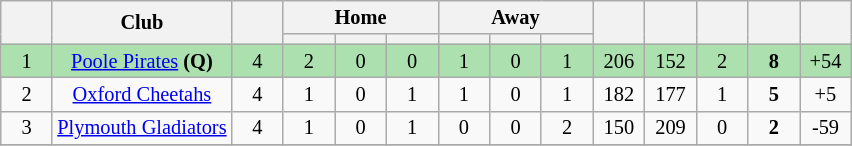<table class="wikitable" style="text-align:center; font-size:85%">
<tr>
<th rowspan="2" style="width:28px;"></th>
<th rowspan=2>Club</th>
<th rowspan="2" style="width:28px;"></th>
<th colspan=3>Home</th>
<th colspan=3>Away</th>
<th rowspan="2" style="width:28px;"></th>
<th rowspan="2" style="width:28px;"></th>
<th rowspan="2" style="width:28px;"></th>
<th rowspan="2" style="width:28px;"></th>
<th rowspan="2" style="width:28px;"></th>
</tr>
<tr>
<th width=28></th>
<th width=28></th>
<th width=28></th>
<th width=28></th>
<th width=28></th>
<th width=28></th>
</tr>
<tr style="background:#ACE1AF;">
<td align="center">1</td>
<td><a href='#'>Poole Pirates</a> <strong>(Q)</strong></td>
<td align="center">4</td>
<td align="center">2</td>
<td align="center">0</td>
<td align="center">0</td>
<td align="center">1</td>
<td align="center">0</td>
<td align="center">1</td>
<td align="center">206</td>
<td align="center">152</td>
<td align="center">2</td>
<td align="center"><strong>8</strong></td>
<td align="center">+54</td>
</tr>
<tr>
<td align="center">2</td>
<td><a href='#'>Oxford Cheetahs</a></td>
<td align="center">4</td>
<td align="center">1</td>
<td align="center">0</td>
<td align="center">1</td>
<td align="center">1</td>
<td align="center">0</td>
<td align="center">1</td>
<td align="center">182</td>
<td align="center">177</td>
<td align="center">1</td>
<td align="center"><strong>5</strong></td>
<td align="center">+5</td>
</tr>
<tr>
<td align="center">3</td>
<td><a href='#'>Plymouth Gladiators</a></td>
<td align="center">4</td>
<td align="center">1</td>
<td align="center">0</td>
<td align="center">1</td>
<td align="center">0</td>
<td align="center">0</td>
<td align="center">2</td>
<td align="center">150</td>
<td align="center">209</td>
<td align="center">0</td>
<td align="center"><strong>2</strong></td>
<td align="center">-59</td>
</tr>
<tr>
</tr>
</table>
